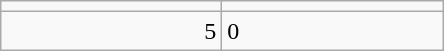<table class="wikitable">
<tr>
<td align=center width=140></td>
<td align=center width=140></td>
</tr>
<tr>
<td align=right>5</td>
<td>0</td>
</tr>
</table>
